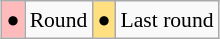<table class="wikitable" style="margin:0.5em auto; font-size:90%; line-height:1.25em; text-align:center;">
<tr>
<td bgcolor="#FFBBBB" align=center>●</td>
<td>Round</td>
<td bgcolor="#FFDF80" align=center>●</td>
<td>Last round</td>
</tr>
</table>
